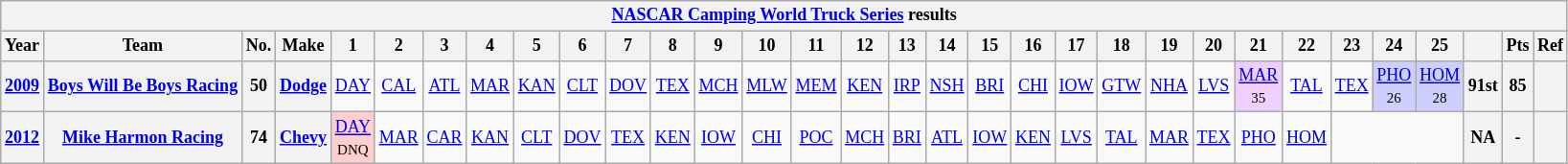<table class="wikitable" style="text-align:center; font-size:75%">
<tr>
<th colspan=45><a href='#'>NASCAR Camping World Truck Series</a> results</th>
</tr>
<tr>
<th>Year</th>
<th>Team</th>
<th>No.</th>
<th>Make</th>
<th>1</th>
<th>2</th>
<th>3</th>
<th>4</th>
<th>5</th>
<th>6</th>
<th>7</th>
<th>8</th>
<th>9</th>
<th>10</th>
<th>11</th>
<th>12</th>
<th>13</th>
<th>14</th>
<th>15</th>
<th>16</th>
<th>17</th>
<th>18</th>
<th>19</th>
<th>20</th>
<th>21</th>
<th>22</th>
<th>23</th>
<th>24</th>
<th>25</th>
<th></th>
<th>Pts</th>
<th>Ref</th>
</tr>
<tr>
<th><a href='#'>2009</a></th>
<th><a href='#'>Boys Will Be Boys Racing</a></th>
<th>50</th>
<th><a href='#'>Dodge</a></th>
<td><a href='#'>DAY</a></td>
<td><a href='#'>CAL</a></td>
<td><a href='#'>ATL</a></td>
<td><a href='#'>MAR</a></td>
<td><a href='#'>KAN</a></td>
<td><a href='#'>CLT</a></td>
<td><a href='#'>DOV</a></td>
<td><a href='#'>TEX</a></td>
<td><a href='#'>MCH</a></td>
<td><a href='#'>MLW</a></td>
<td><a href='#'>MEM</a></td>
<td><a href='#'>KEN</a></td>
<td><a href='#'>IRP</a></td>
<td><a href='#'>NSH</a></td>
<td><a href='#'>BRI</a></td>
<td><a href='#'>CHI</a></td>
<td><a href='#'>IOW</a></td>
<td><a href='#'>GTW</a></td>
<td><a href='#'>NHA</a></td>
<td><a href='#'>LVS</a></td>
<td style="background:#EFCFFF;"><a href='#'>MAR</a><br><small>35</small></td>
<td><a href='#'>TAL</a></td>
<td><a href='#'>TEX</a></td>
<td style="background:#CFCFFF;"><a href='#'>PHO</a><br><small>26</small></td>
<td style="background:#CFCFFF;"><a href='#'>HOM</a><br><small>28</small></td>
<th>91st</th>
<th>85</th>
<th></th>
</tr>
<tr>
<th><a href='#'>2012</a></th>
<th><a href='#'>Mike Harmon Racing</a></th>
<th>74</th>
<th><a href='#'>Chevy</a></th>
<td style="background:#FFCFCF;"><a href='#'>DAY</a><br><small>DNQ</small></td>
<td><a href='#'>MAR</a></td>
<td><a href='#'>CAR</a></td>
<td><a href='#'>KAN</a></td>
<td><a href='#'>CLT</a></td>
<td><a href='#'>DOV</a></td>
<td><a href='#'>TEX</a></td>
<td><a href='#'>KEN</a></td>
<td><a href='#'>IOW</a></td>
<td><a href='#'>CHI</a></td>
<td><a href='#'>POC</a></td>
<td><a href='#'>MCH</a></td>
<td><a href='#'>BRI</a></td>
<td><a href='#'>ATL</a></td>
<td><a href='#'>IOW</a></td>
<td><a href='#'>KEN</a></td>
<td><a href='#'>LVS</a></td>
<td><a href='#'>TAL</a></td>
<td><a href='#'>MAR</a></td>
<td><a href='#'>TEX</a></td>
<td><a href='#'>PHO</a></td>
<td><a href='#'>HOM</a></td>
<td colspan=3></td>
<th>NA</th>
<th>-</th>
<th></th>
</tr>
</table>
